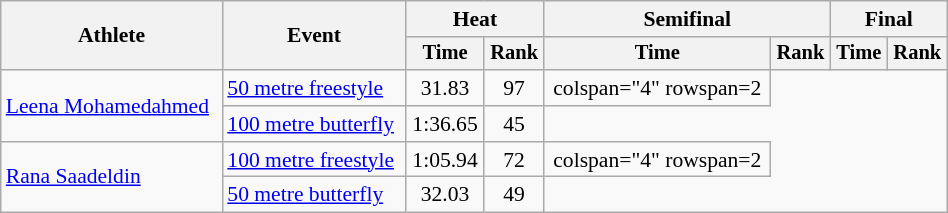<table class="wikitable" style="text-align:center; font-size:90%; width:50%;">
<tr>
<th rowspan="2">Athlete</th>
<th rowspan="2">Event</th>
<th colspan="2">Heat</th>
<th colspan="2">Semifinal</th>
<th colspan="2">Final</th>
</tr>
<tr style="font-size:95%">
<th>Time</th>
<th>Rank</th>
<th>Time</th>
<th>Rank</th>
<th>Time</th>
<th>Rank</th>
</tr>
<tr>
<td align=left rowspan=2><a href='#'>Leena Mohamedahmed</a></td>
<td align=left><a href='#'>50 metre freestyle</a></td>
<td>31.83</td>
<td>97</td>
<td>colspan="4" rowspan=2</td>
</tr>
<tr>
<td align=left><a href='#'>100 metre butterfly</a></td>
<td>1:36.65</td>
<td>45</td>
</tr>
<tr>
<td align=left rowspan=2><a href='#'>Rana Saadeldin</a></td>
<td align=left><a href='#'>100 metre freestyle</a></td>
<td>1:05.94</td>
<td>72</td>
<td>colspan="4" rowspan=2 </td>
</tr>
<tr>
<td align=left><a href='#'>50 metre butterfly</a></td>
<td>32.03</td>
<td>49</td>
</tr>
</table>
